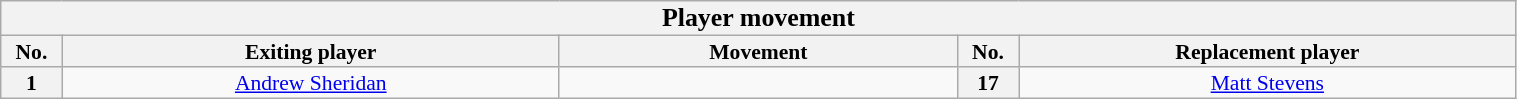<table class="wikitable"  style="width:80%; text-align:center; line-height:100%; font-size:90%; float:left;">
<tr>
<th colspan=5 style=" font-size: 120%;">Player movement</th>
</tr>
<tr>
<th width=2%>No.</th>
<th width=20%>Exiting player</th>
<th width=16%>Movement</th>
<th width=2%>No.</th>
<th width=20%>Replacement player</th>
</tr>
<tr>
<th>1</th>
<td><a href='#'>Andrew Sheridan</a></td>
<td> </td>
<th>17</th>
<td><a href='#'>Matt Stevens</a></td>
</tr>
</table>
